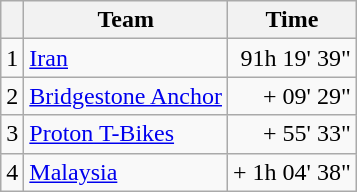<table class=wikitable>
<tr>
<th></th>
<th>Team</th>
<th>Time</th>
</tr>
<tr>
<td>1</td>
<td><a href='#'>Iran</a></td>
<td align=right>91h 19' 39"</td>
</tr>
<tr>
<td>2</td>
<td><a href='#'>Bridgestone Anchor</a></td>
<td align=right>+ 09' 29"</td>
</tr>
<tr>
<td>3</td>
<td><a href='#'>Proton T-Bikes</a></td>
<td align=right>+ 55' 33"</td>
</tr>
<tr>
<td>4</td>
<td><a href='#'>Malaysia</a></td>
<td align=right>+ 1h 04' 38"</td>
</tr>
</table>
